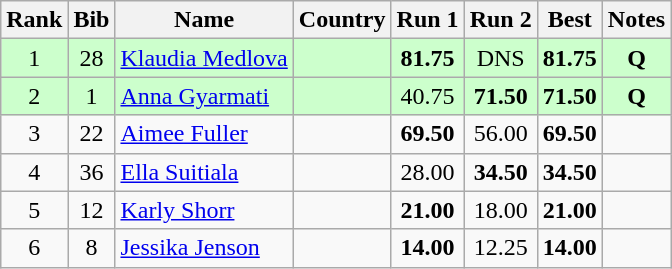<table class="wikitable sortable" style="text-align:center">
<tr>
<th>Rank</th>
<th>Bib</th>
<th>Name</th>
<th>Country</th>
<th>Run 1</th>
<th>Run 2</th>
<th>Best</th>
<th>Notes</th>
</tr>
<tr bgcolor="#ccffcc">
<td>1</td>
<td>28</td>
<td align=left><a href='#'>Klaudia Medlova</a></td>
<td align=left></td>
<td><strong>81.75</strong></td>
<td>DNS</td>
<td><strong>81.75</strong></td>
<td><strong>Q</strong></td>
</tr>
<tr bgcolor="#ccffcc">
<td>2</td>
<td>1</td>
<td align=left><a href='#'>Anna Gyarmati</a></td>
<td align=left></td>
<td>40.75</td>
<td><strong>71.50</strong></td>
<td><strong>71.50</strong></td>
<td><strong>Q</strong></td>
</tr>
<tr>
<td>3</td>
<td>22</td>
<td align=left><a href='#'>Aimee Fuller</a></td>
<td align=left></td>
<td><strong>69.50</strong></td>
<td>56.00</td>
<td><strong>69.50</strong></td>
<td></td>
</tr>
<tr>
<td>4</td>
<td>36</td>
<td align=left><a href='#'>Ella Suitiala</a></td>
<td align=left></td>
<td>28.00</td>
<td><strong>34.50</strong></td>
<td><strong>34.50</strong></td>
<td></td>
</tr>
<tr>
<td>5</td>
<td>12</td>
<td align=left><a href='#'>Karly Shorr</a></td>
<td align=left></td>
<td><strong>21.00</strong></td>
<td>18.00</td>
<td><strong>21.00</strong></td>
<td></td>
</tr>
<tr>
<td>6</td>
<td>8</td>
<td align=left><a href='#'>Jessika Jenson</a></td>
<td align=left></td>
<td><strong>14.00</strong></td>
<td>12.25</td>
<td><strong>14.00</strong></td>
<td></td>
</tr>
</table>
